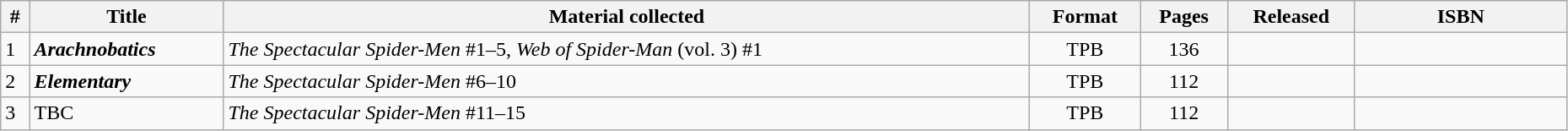<table class="wikitable sortable" width=98%>
<tr>
<th>#</th>
<th>Title</th>
<th>Material collected</th>
<th class="unsortable">Format</th>
<th>Pages</th>
<th>Released</th>
<th class="unsortable" style="width: 10em;">ISBN</th>
</tr>
<tr>
<td>1</td>
<td><strong><em>Arachnobatics</em></strong></td>
<td><em>The Spectacular Spider-Men</em> #1–5, <em>Web of Spider-Man</em> (vol. 3) #1</td>
<td style="text-align: center;">TPB</td>
<td style="text-align: center;">136</td>
<td></td>
<td></td>
</tr>
<tr>
<td>2</td>
<td><strong><em>Elementary</em></strong></td>
<td><em>The Spectacular Spider-Men</em> #6–10</td>
<td style="text-align: center;">TPB</td>
<td style="text-align: center;">112</td>
<td></td>
<td></td>
</tr>
<tr>
<td>3</td>
<td>TBC</td>
<td><em>The Spectacular Spider-Men</em> #11–15</td>
<td style="text-align: center;">TPB</td>
<td style="text-align: center;">112</td>
<td></td>
<td></td>
</tr>
</table>
